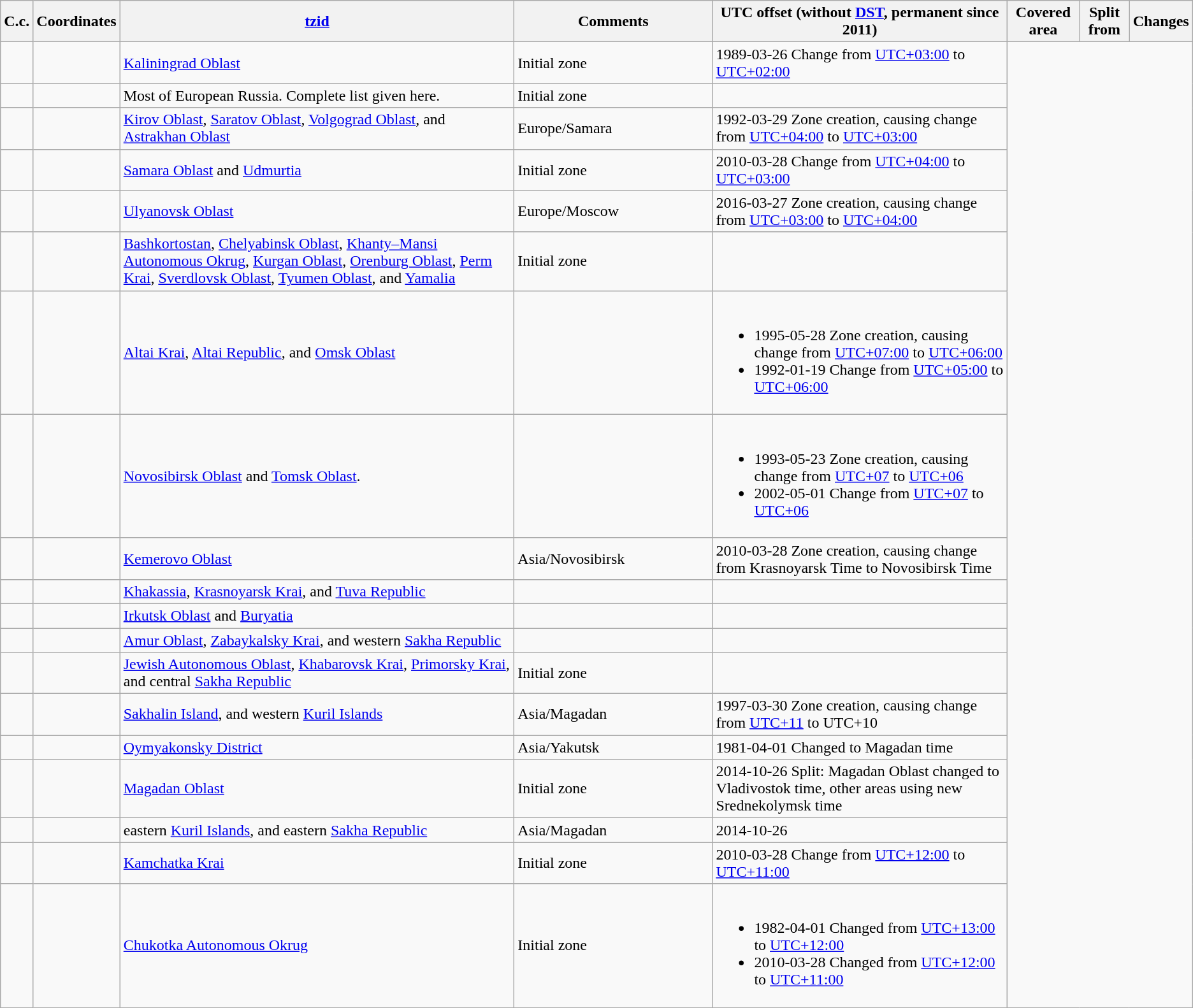<table class="wikitable sortable">
<tr>
<th>C.c.</th>
<th>Coordinates</th>
<th><a href='#'>tzid</a></th>
<th style="width:200px">Comments</th>
<th>UTC offset (without <a href='#'>DST</a>, permanent since 2011)</th>
<th>Covered area</th>
<th>Split from</th>
<th>Changes</th>
</tr>
<tr>
<td></td>
<td></td>
<td><a href='#'>Kaliningrad Oblast</a></td>
<td>Initial zone</td>
<td>1989-03-26 Change from <a href='#'>UTC+03:00</a> to <a href='#'>UTC+02:00</a></td>
</tr>
<tr>
<td></td>
<td></td>
<td>Most of European Russia. Complete list given here.</td>
<td>Initial zone</td>
<td></td>
</tr>
<tr>
<td></td>
<td></td>
<td><a href='#'>Kirov Oblast</a>, <a href='#'>Saratov Oblast</a>, <a href='#'>Volgograd Oblast</a>, and <a href='#'>Astrakhan Oblast</a></td>
<td>Europe/Samara</td>
<td>1992-03-29 Zone creation, causing change from <a href='#'>UTC+04:00</a> to <a href='#'>UTC+03:00</a></td>
</tr>
<tr>
<td></td>
<td></td>
<td><a href='#'>Samara Oblast</a> and <a href='#'>Udmurtia</a></td>
<td>Initial zone</td>
<td>2010-03-28 Change from <a href='#'>UTC+04:00</a> to <a href='#'>UTC+03:00</a></td>
</tr>
<tr>
<td></td>
<td></td>
<td><a href='#'>Ulyanovsk Oblast</a></td>
<td>Europe/Moscow</td>
<td>2016-03-27 Zone creation, causing change from <a href='#'>UTC+03:00</a> to <a href='#'>UTC+04:00</a></td>
</tr>
<tr>
<td></td>
<td></td>
<td><a href='#'>Bashkortostan</a>, <a href='#'>Chelyabinsk Oblast</a>, <a href='#'>Khanty–Mansi Autonomous Okrug</a>, <a href='#'>Kurgan Oblast</a>, <a href='#'>Orenburg Oblast</a>, <a href='#'>Perm Krai</a>, <a href='#'>Sverdlovsk Oblast</a>, <a href='#'>Tyumen Oblast</a>, and <a href='#'>Yamalia</a></td>
<td>Initial zone</td>
<td></td>
</tr>
<tr>
<td></td>
<td></td>
<td><a href='#'>Altai Krai</a>, <a href='#'>Altai Republic</a>, and <a href='#'>Omsk Oblast</a></td>
<td></td>
<td><br><ul><li>1995-05-28 Zone creation, causing change from <a href='#'>UTC+07:00</a> to <a href='#'>UTC+06:00</a> </li><li>1992-01-19 Change from <a href='#'>UTC+05:00</a> to <a href='#'>UTC+06:00</a></li></ul></td>
</tr>
<tr>
<td></td>
<td></td>
<td><a href='#'>Novosibirsk Oblast</a> and <a href='#'>Tomsk Oblast</a>.</td>
<td></td>
<td><br><ul><li>1993-05-23 Zone creation, causing change from <a href='#'>UTC+07</a> to <a href='#'>UTC+06</a></li><li>2002-05-01 Change from <a href='#'>UTC+07</a> to <a href='#'>UTC+06</a></li></ul></td>
</tr>
<tr>
<td></td>
<td></td>
<td><a href='#'>Kemerovo Oblast</a></td>
<td>Asia/Novosibirsk</td>
<td>2010-03-28 Zone creation, causing change from Krasnoyarsk Time to Novosibirsk Time</td>
</tr>
<tr>
<td></td>
<td></td>
<td><a href='#'>Khakassia</a>, <a href='#'>Krasnoyarsk Krai</a>, and <a href='#'>Tuva Republic</a></td>
<td></td>
<td></td>
</tr>
<tr>
<td></td>
<td></td>
<td><a href='#'>Irkutsk Oblast</a> and <a href='#'>Buryatia</a></td>
<td></td>
<td></td>
</tr>
<tr>
<td></td>
<td></td>
<td><a href='#'>Amur Oblast</a>, <a href='#'>Zabaykalsky Krai</a>, and western <a href='#'>Sakha Republic</a></td>
<td></td>
<td></td>
</tr>
<tr>
<td></td>
<td></td>
<td><a href='#'>Jewish Autonomous Oblast</a>, <a href='#'>Khabarovsk Krai</a>, <a href='#'>Primorsky Krai</a>, and central <a href='#'>Sakha Republic</a></td>
<td>Initial zone</td>
<td></td>
</tr>
<tr>
<td></td>
<td></td>
<td><a href='#'>Sakhalin Island</a>, and western <a href='#'>Kuril Islands</a></td>
<td>Asia/Magadan</td>
<td>1997-03-30 Zone creation, causing change from <a href='#'>UTC+11</a> to UTC+10</td>
</tr>
<tr>
<td></td>
<td></td>
<td><a href='#'>Oymyakonsky District</a></td>
<td>Asia/Yakutsk</td>
<td>1981-04-01 Changed to Magadan time</td>
</tr>
<tr>
<td></td>
<td></td>
<td><a href='#'>Magadan Oblast</a></td>
<td>Initial zone</td>
<td>2014-10-26 Split: Magadan Oblast changed to Vladivostok time, other areas using new Srednekolymsk time</td>
</tr>
<tr>
<td></td>
<td></td>
<td>eastern <a href='#'>Kuril Islands</a>, and eastern <a href='#'>Sakha Republic</a></td>
<td>Asia/Magadan</td>
<td>2014-10-26</td>
</tr>
<tr>
<td></td>
<td></td>
<td><a href='#'>Kamchatka Krai</a></td>
<td>Initial zone</td>
<td>2010-03-28 Change from <a href='#'>UTC+12:00</a> to <a href='#'>UTC+11:00</a></td>
</tr>
<tr>
<td></td>
<td></td>
<td><a href='#'>Chukotka Autonomous Okrug</a></td>
<td>Initial zone</td>
<td><br><ul><li>1982-04-01 Changed from <a href='#'>UTC+13:00</a> to <a href='#'>UTC+12:00</a></li><li>2010-03-28 Changed from <a href='#'>UTC+12:00</a> to <a href='#'>UTC+11:00</a></li></ul></td>
</tr>
</table>
